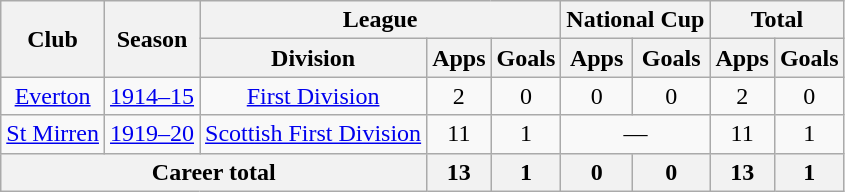<table class="wikitable" style="text-align: center">
<tr>
<th rowspan="2">Club</th>
<th rowspan="2">Season</th>
<th colspan="3">League</th>
<th colspan="2">National Cup</th>
<th colspan="2">Total</th>
</tr>
<tr>
<th>Division</th>
<th>Apps</th>
<th>Goals</th>
<th>Apps</th>
<th>Goals</th>
<th>Apps</th>
<th>Goals</th>
</tr>
<tr>
<td><a href='#'>Everton</a></td>
<td><a href='#'>1914–15</a></td>
<td><a href='#'>First Division</a></td>
<td>2</td>
<td>0</td>
<td>0</td>
<td>0</td>
<td>2</td>
<td>0</td>
</tr>
<tr>
<td><a href='#'>St Mirren</a></td>
<td><a href='#'>1919–20</a></td>
<td><a href='#'>Scottish First Division</a></td>
<td>11</td>
<td>1</td>
<td colspan="2">―</td>
<td>11</td>
<td>1</td>
</tr>
<tr>
<th colspan="3">Career total</th>
<th>13</th>
<th>1</th>
<th>0</th>
<th>0</th>
<th>13</th>
<th>1</th>
</tr>
</table>
